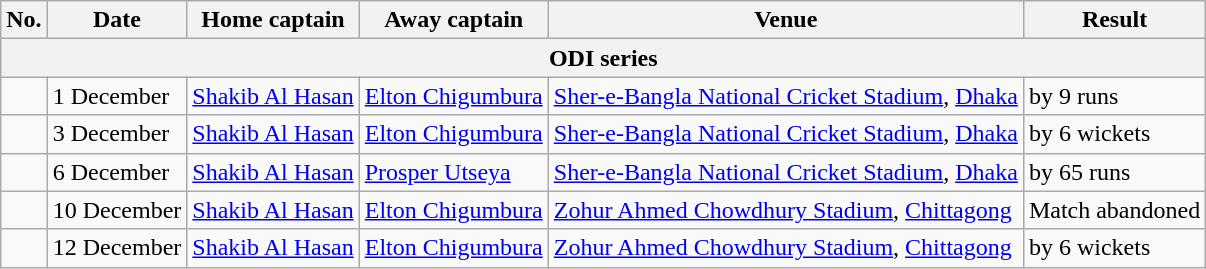<table class="wikitable">
<tr>
<th>No.</th>
<th>Date</th>
<th>Home captain</th>
<th>Away captain</th>
<th>Venue</th>
<th>Result</th>
</tr>
<tr>
<th colspan="6">ODI series</th>
</tr>
<tr>
<td></td>
<td>1 December</td>
<td><a href='#'>Shakib Al Hasan</a></td>
<td><a href='#'>Elton Chigumbura</a></td>
<td><a href='#'>Sher-e-Bangla National Cricket Stadium</a>, <a href='#'>Dhaka</a></td>
<td> by 9 runs</td>
</tr>
<tr>
<td></td>
<td>3 December</td>
<td><a href='#'>Shakib Al Hasan</a></td>
<td><a href='#'>Elton Chigumbura</a></td>
<td><a href='#'>Sher-e-Bangla National Cricket Stadium</a>, <a href='#'>Dhaka</a></td>
<td> by 6 wickets</td>
</tr>
<tr>
<td></td>
<td>6 December</td>
<td><a href='#'>Shakib Al Hasan</a></td>
<td><a href='#'>Prosper Utseya</a></td>
<td><a href='#'>Sher-e-Bangla National Cricket Stadium</a>, <a href='#'>Dhaka</a></td>
<td> by 65 runs</td>
</tr>
<tr>
<td></td>
<td>10 December</td>
<td><a href='#'>Shakib Al Hasan</a></td>
<td><a href='#'>Elton Chigumbura</a></td>
<td><a href='#'>Zohur Ahmed Chowdhury Stadium</a>, <a href='#'>Chittagong</a></td>
<td>Match abandoned</td>
</tr>
<tr>
<td></td>
<td>12 December</td>
<td><a href='#'>Shakib Al Hasan</a></td>
<td><a href='#'>Elton Chigumbura</a></td>
<td><a href='#'>Zohur Ahmed Chowdhury Stadium</a>, <a href='#'>Chittagong</a></td>
<td> by 6 wickets</td>
</tr>
</table>
